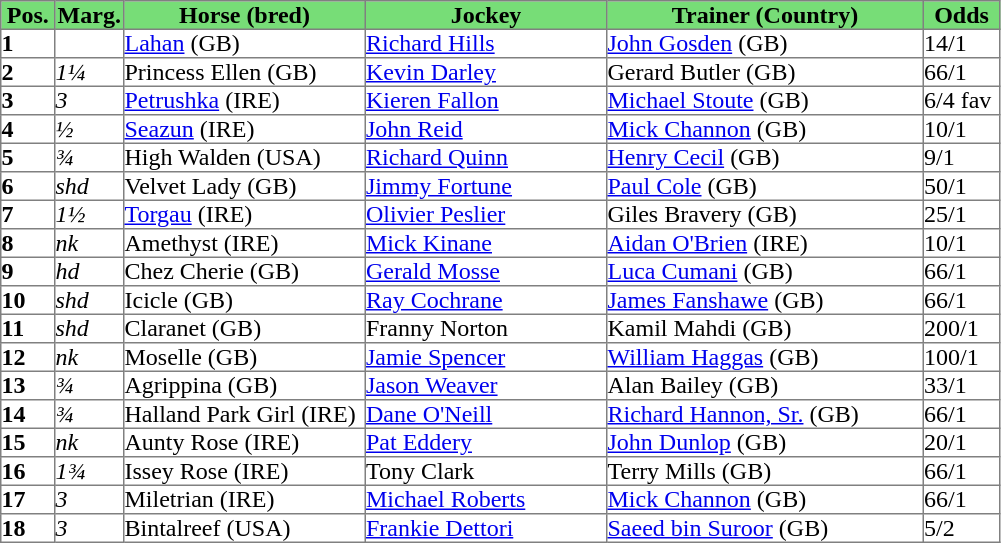<table class = "sortable" | border="1" cellpadding="0" style="border-collapse: collapse;">
<tr style="background:#7d7; text-align:center;">
<th style="width:35px;"><strong>Pos.</strong></th>
<th style="width:45px;"><strong>Marg.</strong></th>
<th style="width:160px;"><strong>Horse (bred)</strong></th>
<th style="width:160px;"><strong>Jockey</strong></th>
<th style="width:210px;"><strong>Trainer (Country)</strong></th>
<th style="width:50px;"><strong>Odds</strong></th>
</tr>
<tr>
<td><strong>1</strong></td>
<td></td>
<td><a href='#'>Lahan</a> (GB)</td>
<td><a href='#'>Richard Hills</a></td>
<td><a href='#'>John Gosden</a> (GB)</td>
<td>14/1</td>
</tr>
<tr>
<td><strong>2</strong></td>
<td><em>1¼</em></td>
<td>Princess Ellen (GB)</td>
<td><a href='#'>Kevin Darley</a></td>
<td>Gerard Butler (GB)</td>
<td>66/1</td>
</tr>
<tr>
<td><strong>3</strong></td>
<td><em>3</em></td>
<td><a href='#'>Petrushka</a> (IRE)</td>
<td><a href='#'>Kieren Fallon</a></td>
<td><a href='#'>Michael Stoute</a> (GB)</td>
<td>6/4 fav</td>
</tr>
<tr>
<td><strong>4</strong></td>
<td><em>½</em></td>
<td><a href='#'>Seazun</a> (IRE)</td>
<td><a href='#'>John Reid</a></td>
<td><a href='#'>Mick Channon</a> (GB)</td>
<td>10/1</td>
</tr>
<tr>
<td><strong>5</strong></td>
<td><em>¾</em></td>
<td>High Walden (USA)</td>
<td><a href='#'>Richard Quinn</a></td>
<td><a href='#'>Henry Cecil</a> (GB)</td>
<td>9/1</td>
</tr>
<tr>
<td><strong>6</strong></td>
<td><em>shd</em></td>
<td>Velvet Lady (GB)</td>
<td><a href='#'>Jimmy Fortune</a></td>
<td><a href='#'>Paul Cole</a> (GB)</td>
<td>50/1</td>
</tr>
<tr>
<td><strong>7</strong></td>
<td><em>1½</em></td>
<td><a href='#'>Torgau</a> (IRE)</td>
<td><a href='#'>Olivier Peslier</a></td>
<td>Giles Bravery (GB)</td>
<td>25/1</td>
</tr>
<tr>
<td><strong>8</strong></td>
<td><em>nk</em></td>
<td>Amethyst (IRE)</td>
<td><a href='#'>Mick Kinane</a></td>
<td><a href='#'>Aidan O'Brien</a> (IRE)</td>
<td>10/1</td>
</tr>
<tr>
<td><strong>9</strong></td>
<td><em>hd</em></td>
<td>Chez Cherie (GB)</td>
<td><a href='#'>Gerald Mosse</a></td>
<td><a href='#'>Luca Cumani</a> (GB)</td>
<td>66/1</td>
</tr>
<tr>
<td><strong>10</strong></td>
<td><em>shd</em></td>
<td>Icicle (GB)</td>
<td><a href='#'>Ray Cochrane</a></td>
<td><a href='#'>James Fanshawe</a> (GB)</td>
<td>66/1</td>
</tr>
<tr>
<td><strong>11</strong></td>
<td><em>shd</em></td>
<td>Claranet (GB)</td>
<td>Franny Norton</td>
<td>Kamil Mahdi (GB)</td>
<td>200/1</td>
</tr>
<tr>
<td><strong>12</strong></td>
<td><em>nk</em></td>
<td>Moselle (GB)</td>
<td><a href='#'>Jamie Spencer</a></td>
<td><a href='#'>William Haggas</a> (GB)</td>
<td>100/1</td>
</tr>
<tr>
<td><strong>13</strong></td>
<td><em>¾</em></td>
<td>Agrippina (GB)</td>
<td><a href='#'>Jason Weaver</a></td>
<td>Alan Bailey (GB)</td>
<td>33/1</td>
</tr>
<tr>
<td><strong>14</strong></td>
<td><em>¾</em></td>
<td>Halland Park Girl (IRE)</td>
<td><a href='#'>Dane O'Neill</a></td>
<td><a href='#'>Richard Hannon, Sr.</a> (GB)</td>
<td>66/1</td>
</tr>
<tr>
<td><strong>15</strong></td>
<td><em>nk</em></td>
<td>Aunty Rose (IRE)</td>
<td><a href='#'>Pat Eddery</a></td>
<td><a href='#'>John Dunlop</a> (GB)</td>
<td>20/1</td>
</tr>
<tr>
<td><strong>16</strong></td>
<td><em>1¾</em></td>
<td>Issey Rose (IRE)</td>
<td>Tony Clark</td>
<td>Terry Mills (GB)</td>
<td>66/1</td>
</tr>
<tr>
<td><strong>17</strong></td>
<td><em>3</em></td>
<td>Miletrian (IRE)</td>
<td><a href='#'>Michael Roberts</a></td>
<td><a href='#'>Mick Channon</a> (GB)</td>
<td>66/1</td>
</tr>
<tr>
<td><strong>18</strong></td>
<td><em>3</em></td>
<td>Bintalreef (USA)</td>
<td><a href='#'>Frankie Dettori</a></td>
<td><a href='#'>Saeed bin Suroor</a> (GB)</td>
<td>5/2</td>
</tr>
</table>
